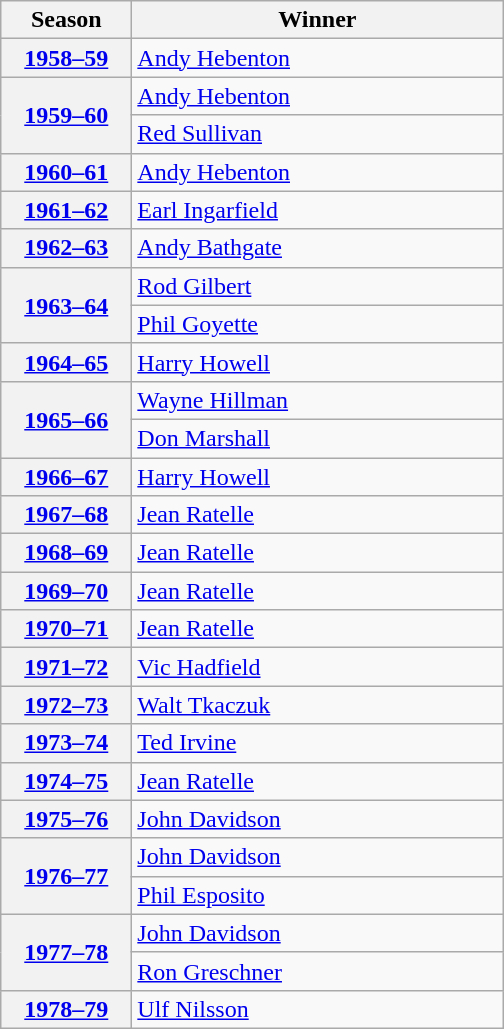<table class="wikitable">
<tr>
<th scope="col" style="width:5em">Season</th>
<th scope="col" style="width:15em">Winner</th>
</tr>
<tr>
<th scope="row"><a href='#'>1958–59</a></th>
<td><a href='#'>Andy Hebenton</a></td>
</tr>
<tr>
<th scope="row" rowspan="2"><a href='#'>1959–60</a></th>
<td><a href='#'>Andy Hebenton</a></td>
</tr>
<tr>
<td><a href='#'>Red Sullivan</a></td>
</tr>
<tr>
<th scope="row"><a href='#'>1960–61</a></th>
<td><a href='#'>Andy Hebenton</a></td>
</tr>
<tr>
<th scope="row"><a href='#'>1961–62</a></th>
<td><a href='#'>Earl Ingarfield</a></td>
</tr>
<tr>
<th scope="row"><a href='#'>1962–63</a></th>
<td><a href='#'>Andy Bathgate</a></td>
</tr>
<tr>
<th scope="row" rowspan="2"><a href='#'>1963–64</a></th>
<td><a href='#'>Rod Gilbert</a></td>
</tr>
<tr>
<td><a href='#'>Phil Goyette</a></td>
</tr>
<tr>
<th scope="row"><a href='#'>1964–65</a></th>
<td><a href='#'>Harry Howell</a></td>
</tr>
<tr>
<th scope="row" rowspan="2"><a href='#'>1965–66</a></th>
<td><a href='#'>Wayne Hillman</a></td>
</tr>
<tr>
<td><a href='#'>Don Marshall</a></td>
</tr>
<tr>
<th scope="row"><a href='#'>1966–67</a></th>
<td><a href='#'>Harry Howell</a></td>
</tr>
<tr>
<th scope="row"><a href='#'>1967–68</a></th>
<td><a href='#'>Jean Ratelle</a></td>
</tr>
<tr>
<th scope="row"><a href='#'>1968–69</a></th>
<td><a href='#'>Jean Ratelle</a></td>
</tr>
<tr>
<th scope="row"><a href='#'>1969–70</a></th>
<td><a href='#'>Jean Ratelle</a></td>
</tr>
<tr>
<th scope="row"><a href='#'>1970–71</a></th>
<td><a href='#'>Jean Ratelle</a></td>
</tr>
<tr>
<th scope="row"><a href='#'>1971–72</a></th>
<td><a href='#'>Vic Hadfield</a></td>
</tr>
<tr>
<th scope="row"><a href='#'>1972–73</a></th>
<td><a href='#'>Walt Tkaczuk</a></td>
</tr>
<tr>
<th scope="row"><a href='#'>1973–74</a></th>
<td><a href='#'>Ted Irvine</a></td>
</tr>
<tr>
<th scope="row"><a href='#'>1974–75</a></th>
<td><a href='#'>Jean Ratelle</a></td>
</tr>
<tr>
<th scope="row"><a href='#'>1975–76</a></th>
<td><a href='#'>John Davidson</a></td>
</tr>
<tr>
<th scope="row" rowspan="2"><a href='#'>1976–77</a></th>
<td><a href='#'>John Davidson</a></td>
</tr>
<tr>
<td><a href='#'>Phil Esposito</a></td>
</tr>
<tr>
<th scope="row" rowspan="2"><a href='#'>1977–78</a></th>
<td><a href='#'>John Davidson</a></td>
</tr>
<tr>
<td><a href='#'>Ron Greschner</a></td>
</tr>
<tr>
<th scope="row"><a href='#'>1978–79</a></th>
<td><a href='#'>Ulf Nilsson</a></td>
</tr>
</table>
